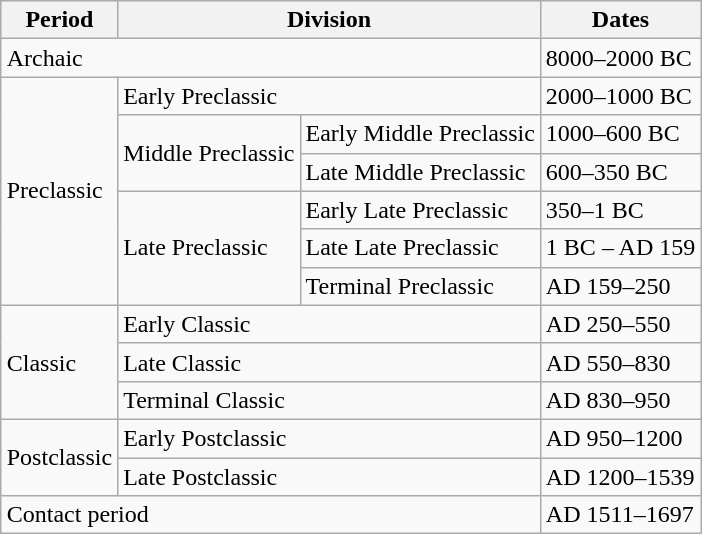<table align="center" | class="wikitable"  style="margin: 1em auto 1em auto">
<tr>
<th>Period</th>
<th colspan="2">Division</th>
<th>Dates</th>
</tr>
<tr>
<td colspan="3">Archaic</td>
<td>8000–2000 BC</td>
</tr>
<tr>
<td rowspan="6">Preclassic</td>
<td colspan="2">Early Preclassic</td>
<td>2000–1000 BC</td>
</tr>
<tr>
<td rowspan="2">Middle Preclassic</td>
<td>Early Middle Preclassic</td>
<td>1000–600 BC</td>
</tr>
<tr>
<td>Late Middle Preclassic</td>
<td>600–350 BC</td>
</tr>
<tr>
<td rowspan="3">Late Preclassic</td>
<td>Early Late Preclassic</td>
<td>350–1 BC</td>
</tr>
<tr>
<td>Late Late Preclassic</td>
<td>1 BC – AD 159</td>
</tr>
<tr>
<td>Terminal Preclassic</td>
<td>AD 159–250</td>
</tr>
<tr>
<td rowspan="3">Classic</td>
<td colspan="2">Early Classic</td>
<td>AD 250–550</td>
</tr>
<tr>
<td colspan="2">Late Classic</td>
<td>AD 550–830</td>
</tr>
<tr>
<td colspan="2">Terminal Classic</td>
<td>AD 830–950</td>
</tr>
<tr>
<td rowspan="2">Postclassic</td>
<td colspan="2">Early Postclassic</td>
<td>AD 950–1200</td>
</tr>
<tr>
<td colspan="2">Late Postclassic</td>
<td>AD 1200–1539</td>
</tr>
<tr>
<td colspan="3">Contact period</td>
<td>AD 1511–1697</td>
</tr>
</table>
